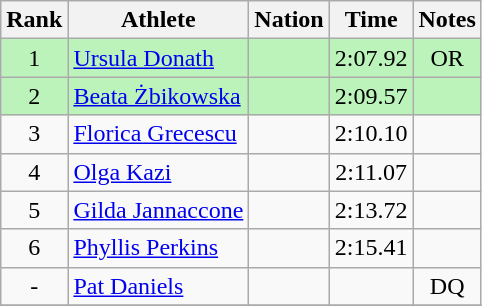<table class="wikitable sortable" style="text-align:center">
<tr>
<th>Rank</th>
<th>Athlete</th>
<th>Nation</th>
<th>Time</th>
<th>Notes</th>
</tr>
<tr bgcolor=bbf3bb>
<td>1</td>
<td align=left><a href='#'>Ursula Donath</a></td>
<td align=left></td>
<td>2:07.92</td>
<td>OR</td>
</tr>
<tr bgcolor=bbf3bb>
<td>2</td>
<td align=left><a href='#'>Beata Żbikowska</a></td>
<td align=left></td>
<td>2:09.57</td>
<td></td>
</tr>
<tr>
<td>3</td>
<td align=left><a href='#'>Florica Grecescu</a></td>
<td align=left></td>
<td>2:10.10</td>
<td></td>
</tr>
<tr>
<td>4</td>
<td align=left><a href='#'>Olga Kazi</a></td>
<td align=left></td>
<td>2:11.07</td>
<td></td>
</tr>
<tr>
<td>5</td>
<td align=left><a href='#'>Gilda Jannaccone</a></td>
<td align=left></td>
<td>2:13.72</td>
<td></td>
</tr>
<tr>
<td>6</td>
<td align=left><a href='#'>Phyllis Perkins</a></td>
<td align=left></td>
<td>2:15.41</td>
<td></td>
</tr>
<tr>
<td>-</td>
<td align=left><a href='#'>Pat Daniels</a></td>
<td align=left></td>
<td></td>
<td>DQ</td>
</tr>
<tr>
</tr>
</table>
